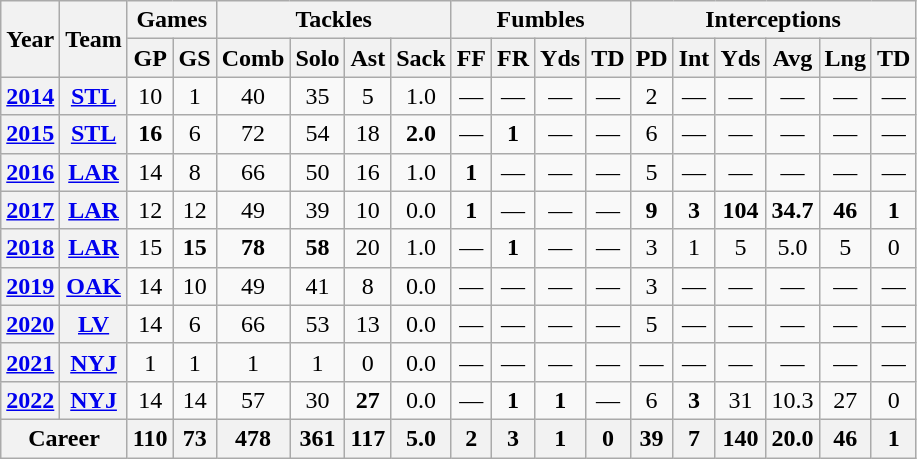<table class=wikitable style="text-align:center;">
<tr>
<th rowspan="2">Year</th>
<th rowspan="2">Team</th>
<th colspan="2">Games</th>
<th colspan="4">Tackles</th>
<th colspan="4">Fumbles</th>
<th colspan="6">Interceptions</th>
</tr>
<tr>
<th>GP</th>
<th>GS</th>
<th>Comb</th>
<th>Solo</th>
<th>Ast</th>
<th>Sack</th>
<th>FF</th>
<th>FR</th>
<th>Yds</th>
<th>TD</th>
<th>PD</th>
<th>Int</th>
<th>Yds</th>
<th>Avg</th>
<th>Lng</th>
<th>TD</th>
</tr>
<tr>
<th><a href='#'>2014</a></th>
<th><a href='#'>STL</a></th>
<td>10</td>
<td>1</td>
<td>40</td>
<td>35</td>
<td>5</td>
<td>1.0</td>
<td>—</td>
<td>—</td>
<td>—</td>
<td>—</td>
<td>2</td>
<td>—</td>
<td>—</td>
<td>—</td>
<td>—</td>
<td>—</td>
</tr>
<tr>
<th><a href='#'>2015</a></th>
<th><a href='#'>STL</a></th>
<td><strong>16</strong></td>
<td>6</td>
<td>72</td>
<td>54</td>
<td>18</td>
<td><strong>2.0</strong></td>
<td>—</td>
<td><strong>1</strong></td>
<td>—</td>
<td>—</td>
<td>6</td>
<td>—</td>
<td>—</td>
<td>—</td>
<td>—</td>
<td>—</td>
</tr>
<tr>
<th><a href='#'>2016</a></th>
<th><a href='#'>LAR</a></th>
<td>14</td>
<td>8</td>
<td>66</td>
<td>50</td>
<td>16</td>
<td>1.0</td>
<td><strong>1</strong></td>
<td>—</td>
<td>—</td>
<td>—</td>
<td>5</td>
<td>—</td>
<td>—</td>
<td>—</td>
<td>—</td>
<td>—</td>
</tr>
<tr>
<th><a href='#'>2017</a></th>
<th><a href='#'>LAR</a></th>
<td>12</td>
<td>12</td>
<td>49</td>
<td>39</td>
<td>10</td>
<td>0.0</td>
<td><strong>1</strong></td>
<td>—</td>
<td>—</td>
<td>—</td>
<td><strong>9</strong></td>
<td><strong>3</strong></td>
<td><strong>104</strong></td>
<td><strong>34.7</strong></td>
<td><strong>46</strong></td>
<td><strong>1</strong></td>
</tr>
<tr>
<th><a href='#'>2018</a></th>
<th><a href='#'>LAR</a></th>
<td>15</td>
<td><strong>15</strong></td>
<td><strong>78</strong></td>
<td><strong>58</strong></td>
<td>20</td>
<td>1.0</td>
<td>—</td>
<td><strong>1</strong></td>
<td>—</td>
<td>—</td>
<td>3</td>
<td>1</td>
<td>5</td>
<td>5.0</td>
<td>5</td>
<td>0</td>
</tr>
<tr>
<th><a href='#'>2019</a></th>
<th><a href='#'>OAK</a></th>
<td>14</td>
<td>10</td>
<td>49</td>
<td>41</td>
<td>8</td>
<td>0.0</td>
<td>—</td>
<td>—</td>
<td>—</td>
<td>—</td>
<td>3</td>
<td>—</td>
<td>—</td>
<td>—</td>
<td>—</td>
<td>—</td>
</tr>
<tr>
<th><a href='#'>2020</a></th>
<th><a href='#'>LV</a></th>
<td>14</td>
<td>6</td>
<td>66</td>
<td>53</td>
<td>13</td>
<td>0.0</td>
<td>—</td>
<td>—</td>
<td>—</td>
<td>—</td>
<td>5</td>
<td>—</td>
<td>—</td>
<td>—</td>
<td>—</td>
<td>—</td>
</tr>
<tr>
<th><a href='#'>2021</a></th>
<th><a href='#'>NYJ</a></th>
<td>1</td>
<td>1</td>
<td>1</td>
<td>1</td>
<td>0</td>
<td>0.0</td>
<td>—</td>
<td>—</td>
<td>—</td>
<td>—</td>
<td>—</td>
<td>—</td>
<td>—</td>
<td>—</td>
<td>—</td>
<td>—</td>
</tr>
<tr>
<th><a href='#'>2022</a></th>
<th><a href='#'>NYJ</a></th>
<td>14</td>
<td>14</td>
<td>57</td>
<td>30</td>
<td><strong>27</strong></td>
<td>0.0</td>
<td>—</td>
<td><strong>1</strong></td>
<td><strong>1</strong></td>
<td>—</td>
<td>6</td>
<td><strong>3</strong></td>
<td>31</td>
<td>10.3</td>
<td>27</td>
<td>0</td>
</tr>
<tr>
<th colspan="2">Career</th>
<th>110</th>
<th>73</th>
<th>478</th>
<th>361</th>
<th>117</th>
<th>5.0</th>
<th>2</th>
<th>3</th>
<th>1</th>
<th>0</th>
<th>39</th>
<th>7</th>
<th>140</th>
<th>20.0</th>
<th>46</th>
<th>1</th>
</tr>
</table>
